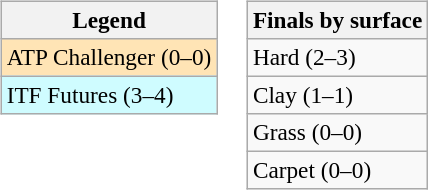<table>
<tr valign=top>
<td><br><table class=wikitable style=font-size:97%>
<tr>
<th>Legend</th>
</tr>
<tr bgcolor=moccasin>
<td>ATP Challenger (0–0)</td>
</tr>
<tr bgcolor=cffcff>
<td>ITF Futures (3–4)</td>
</tr>
</table>
</td>
<td><br><table class=wikitable style=font-size:97%>
<tr>
<th>Finals by surface</th>
</tr>
<tr>
<td>Hard (2–3)</td>
</tr>
<tr>
<td>Clay (1–1)</td>
</tr>
<tr>
<td>Grass (0–0)</td>
</tr>
<tr>
<td>Carpet (0–0)</td>
</tr>
</table>
</td>
</tr>
</table>
